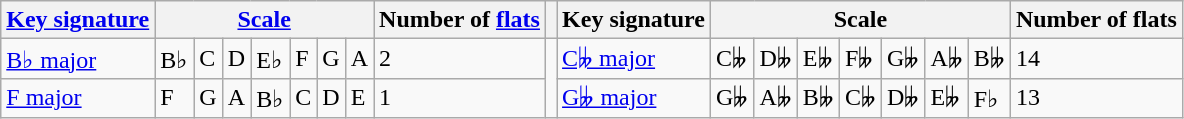<table class="wikitable">
<tr>
<th><a href='#'>Key signature</a></th>
<th colspan="7"><a href='#'>Scale</a></th>
<th>Number of <a href='#'>flats</a></th>
<th></th>
<th>Key signature</th>
<th colspan="7">Scale</th>
<th>Number of flats</th>
</tr>
<tr>
<td><a href='#'>B♭ major</a></td>
<td>B♭</td>
<td>C</td>
<td>D</td>
<td>E♭</td>
<td>F</td>
<td>G</td>
<td>A</td>
<td>2</td>
<td rowspan="2"></td>
<td><a href='#'>C𝄫 major</a></td>
<td>C𝄫</td>
<td>D𝄫</td>
<td>E𝄫</td>
<td>F𝄫</td>
<td>G𝄫</td>
<td>A𝄫</td>
<td>B𝄫</td>
<td>14</td>
</tr>
<tr>
<td><a href='#'>F major</a></td>
<td>F</td>
<td>G</td>
<td>A</td>
<td>B♭</td>
<td>C</td>
<td>D</td>
<td>E</td>
<td>1</td>
<td><a href='#'>G𝄫 major</a></td>
<td>G𝄫</td>
<td>A𝄫</td>
<td>B𝄫</td>
<td>C𝄫</td>
<td>D𝄫</td>
<td>E𝄫</td>
<td>F♭</td>
<td>13</td>
</tr>
</table>
